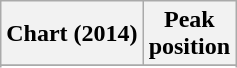<table class="wikitable sortable plainrowheaders">
<tr>
<th scope="col">Chart (2014)</th>
<th scope="col">Peak<br>position</th>
</tr>
<tr>
</tr>
<tr>
</tr>
<tr>
</tr>
<tr>
</tr>
<tr>
</tr>
<tr>
</tr>
</table>
